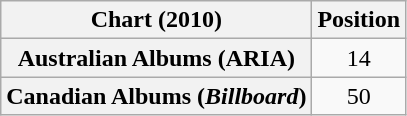<table class="wikitable sortable plainrowheaders" style="text-align:center">
<tr>
<th scope="col">Chart (2010)</th>
<th scope="col">Position</th>
</tr>
<tr>
<th scope="row">Australian Albums (ARIA)</th>
<td>14</td>
</tr>
<tr>
<th scope="row">Canadian Albums (<em>Billboard</em>)</th>
<td>50</td>
</tr>
</table>
